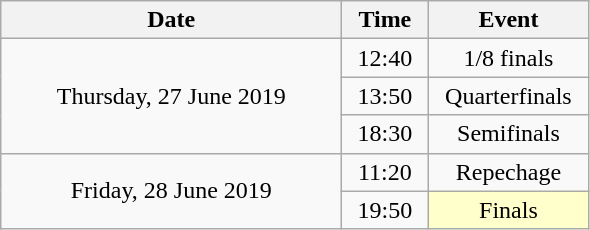<table class="wikitable" style="text-align:center;">
<tr>
<th width="220">Date</th>
<th width="50">Time</th>
<th width="100">Event</th>
</tr>
<tr>
<td rowspan="3">Thursday, 27 June 2019</td>
<td>12:40</td>
<td>1/8 finals</td>
</tr>
<tr>
<td>13:50</td>
<td>Quarterfinals</td>
</tr>
<tr>
<td>18:30</td>
<td>Semifinals</td>
</tr>
<tr>
<td rowspan="2">Friday, 28 June 2019</td>
<td>11:20</td>
<td>Repechage</td>
</tr>
<tr>
<td>19:50</td>
<td bgcolor="ffffcc">Finals</td>
</tr>
</table>
